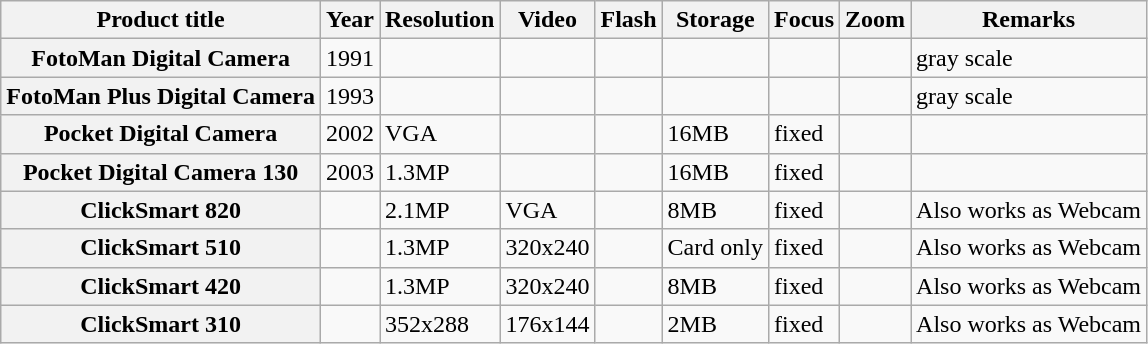<table class="wikitable sortable">
<tr>
<th>Product title</th>
<th>Year</th>
<th>Resolution</th>
<th>Video</th>
<th>Flash</th>
<th>Storage</th>
<th>Focus</th>
<th>Zoom</th>
<th>Remarks</th>
</tr>
<tr>
<th>FotoMan Digital Camera</th>
<td>1991</td>
<td></td>
<td></td>
<td></td>
<td></td>
<td></td>
<td></td>
<td>gray scale</td>
</tr>
<tr>
<th>FotoMan Plus Digital Camera</th>
<td>1993</td>
<td></td>
<td></td>
<td></td>
<td></td>
<td></td>
<td></td>
<td>gray scale</td>
</tr>
<tr>
<th>Pocket Digital Camera</th>
<td>2002</td>
<td>VGA</td>
<td></td>
<td></td>
<td>16MB</td>
<td>fixed</td>
<td></td>
<td></td>
</tr>
<tr>
<th>Pocket Digital Camera 130</th>
<td>2003</td>
<td>1.3MP</td>
<td></td>
<td></td>
<td>16MB</td>
<td>fixed</td>
<td></td>
<td></td>
</tr>
<tr>
<th>ClickSmart 820</th>
<td></td>
<td>2.1MP</td>
<td>VGA</td>
<td></td>
<td>8MB</td>
<td>fixed</td>
<td></td>
<td>Also works as Webcam</td>
</tr>
<tr>
<th>ClickSmart 510</th>
<td></td>
<td>1.3MP</td>
<td>320x240</td>
<td></td>
<td>Card only</td>
<td>fixed</td>
<td></td>
<td>Also works as Webcam</td>
</tr>
<tr>
<th>ClickSmart 420</th>
<td></td>
<td>1.3MP</td>
<td>320x240</td>
<td></td>
<td>8MB</td>
<td>fixed</td>
<td></td>
<td>Also works as Webcam</td>
</tr>
<tr>
<th>ClickSmart 310</th>
<td></td>
<td>352x288</td>
<td>176x144</td>
<td></td>
<td>2MB</td>
<td>fixed</td>
<td></td>
<td>Also works as Webcam</td>
</tr>
</table>
